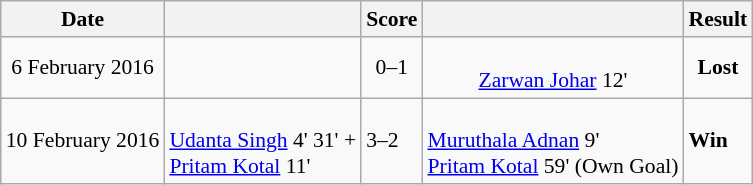<table class="wikitable" border="1" style="font-size:90%;" style="text-align:center;">
<tr>
<th>Date</th>
<th></th>
<th>Score</th>
<th></th>
<th>Result</th>
</tr>
<tr align=center>
<td>6 February 2016</td>
<td></td>
<td>0–1</td>
<td><br><a href='#'>Zarwan Johar</a> 12'</td>
<td><strong>Lost</strong></td>
</tr>
<tr>
<td>10 February 2016</td>
<td><br><a href='#'>Udanta Singh</a> 4' 31' +<br><a href='#'>Pritam Kotal</a> 11'</td>
<td>3–2</td>
<td><br><a href='#'>Muruthala Adnan</a> 9'<br><a href='#'>Pritam Kotal</a> 59' (Own Goal)</td>
<td><strong>Win</strong></td>
</tr>
</table>
